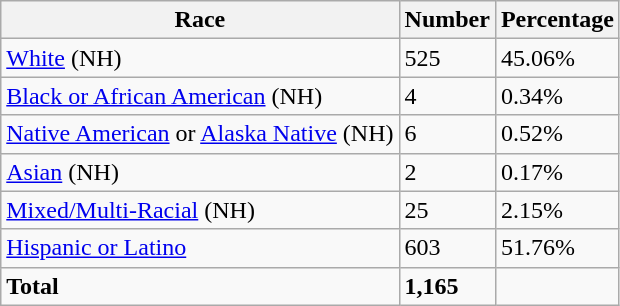<table class="wikitable">
<tr>
<th>Race</th>
<th>Number</th>
<th>Percentage</th>
</tr>
<tr>
<td><a href='#'>White</a> (NH)</td>
<td>525</td>
<td>45.06%</td>
</tr>
<tr>
<td><a href='#'>Black or African American</a> (NH)</td>
<td>4</td>
<td>0.34%</td>
</tr>
<tr>
<td><a href='#'>Native American</a> or <a href='#'>Alaska Native</a> (NH)</td>
<td>6</td>
<td>0.52%</td>
</tr>
<tr>
<td><a href='#'>Asian</a> (NH)</td>
<td>2</td>
<td>0.17%</td>
</tr>
<tr>
<td><a href='#'>Mixed/Multi-Racial</a> (NH)</td>
<td>25</td>
<td>2.15%</td>
</tr>
<tr>
<td><a href='#'>Hispanic or Latino</a></td>
<td>603</td>
<td>51.76%</td>
</tr>
<tr>
<td><strong>Total</strong></td>
<td><strong>1,165</strong></td>
<td></td>
</tr>
</table>
